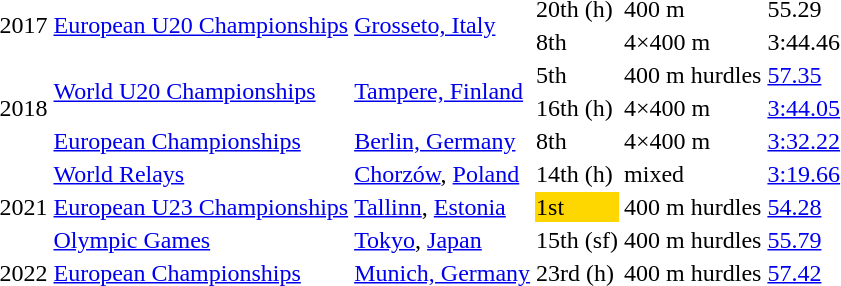<table>
<tr>
<td rowspan=2>2017</td>
<td rowspan=2><a href='#'>European U20 Championships</a></td>
<td rowspan=2><a href='#'>Grosseto, Italy</a></td>
<td>20th (h)</td>
<td>400 m</td>
<td>55.29</td>
<td></td>
</tr>
<tr>
<td>8th</td>
<td>4×400 m</td>
<td>3:44.46</td>
<td></td>
</tr>
<tr>
<td rowspan=3>2018</td>
<td rowspan=2><a href='#'>World U20 Championships</a></td>
<td rowspan=2><a href='#'>Tampere, Finland</a></td>
<td>5th</td>
<td>400 m hurdles</td>
<td><a href='#'>57.35</a></td>
<td></td>
</tr>
<tr>
<td>16th (h)</td>
<td>4×400 m</td>
<td><a href='#'>3:44.05</a></td>
<td></td>
</tr>
<tr>
<td><a href='#'>European Championships</a></td>
<td><a href='#'>Berlin, Germany</a></td>
<td>8th</td>
<td>4×400 m</td>
<td><a href='#'>3:32.22</a></td>
<td></td>
</tr>
<tr>
<td rowspan=3>2021</td>
<td><a href='#'>World Relays</a></td>
<td><a href='#'>Chorzów</a>, <a href='#'>Poland</a></td>
<td>14th (h)</td>
<td 2021 World Athletics Relays – Mixed 4 × 400 metres relay> mixed</td>
<td><a href='#'>3:19.66</a></td>
<td></td>
</tr>
<tr>
<td><a href='#'>European U23 Championships</a></td>
<td><a href='#'>Tallinn</a>, <a href='#'>Estonia</a></td>
<td bgcolor=gold>1st</td>
<td>400 m hurdles</td>
<td><a href='#'>54.28</a></td>
<td> </td>
</tr>
<tr>
<td><a href='#'>Olympic Games</a></td>
<td><a href='#'>Tokyo</a>, <a href='#'>Japan</a></td>
<td>15th (sf)</td>
<td>400 m hurdles</td>
<td><a href='#'>55.79</a></td>
<td></td>
</tr>
<tr>
<td>2022</td>
<td><a href='#'>European Championships</a></td>
<td><a href='#'>Munich, Germany</a></td>
<td>23rd (h)</td>
<td>400 m hurdles</td>
<td><a href='#'>57.42</a></td>
<td></td>
</tr>
</table>
